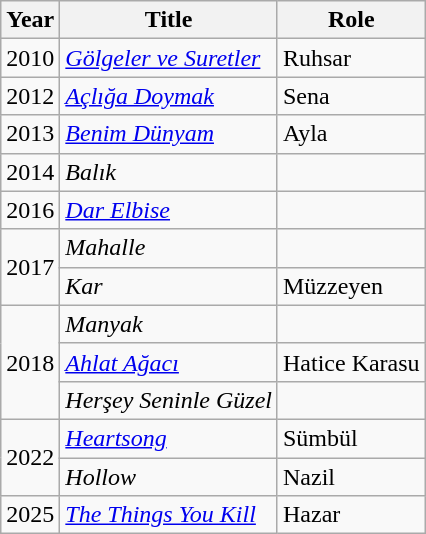<table class="wikitable sortable">
<tr>
<th>Year</th>
<th>Title</th>
<th>Role</th>
</tr>
<tr>
<td>2010</td>
<td><em><a href='#'>Gölgeler ve Suretler</a></em></td>
<td>Ruhsar</td>
</tr>
<tr>
<td>2012</td>
<td><em><a href='#'>Açlığa Doymak</a></em></td>
<td>Sena</td>
</tr>
<tr>
<td>2013</td>
<td><em><a href='#'>Benim Dünyam</a></em></td>
<td>Ayla</td>
</tr>
<tr>
<td>2014</td>
<td><em>Balık</em></td>
<td></td>
</tr>
<tr>
<td>2016</td>
<td><em><a href='#'>Dar Elbise</a></em></td>
<td></td>
</tr>
<tr>
<td rowspan=2>2017</td>
<td><em>Mahalle</em></td>
<td></td>
</tr>
<tr>
<td><em>Kar</em></td>
<td>Müzzeyen</td>
</tr>
<tr>
<td rowspan=3>2018</td>
<td><em>Manyak</em></td>
<td></td>
</tr>
<tr>
<td><em><a href='#'>Ahlat Ağacı</a></em></td>
<td>Hatice Karasu</td>
</tr>
<tr>
<td><em>Herşey Seninle Güzel</em></td>
<td></td>
</tr>
<tr>
<td rowspan=2>2022</td>
<td><em><a href='#'>Heartsong</a></em></td>
<td>Sümbül</td>
</tr>
<tr>
<td><em>Hollow</em></td>
<td>Nazil</td>
</tr>
<tr>
<td>2025</td>
<td><em><a href='#'>The Things You Kill</a></em></td>
<td>Hazar</td>
</tr>
</table>
